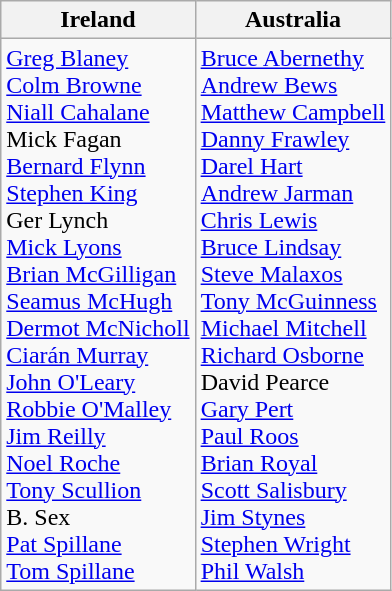<table class="wikitable">
<tr>
<th>Ireland</th>
<th>Australia</th>
</tr>
<tr>
<td><a href='#'>Greg Blaney</a> <br> <a href='#'>Colm Browne</a> <br> <a href='#'>Niall Cahalane</a> <br> Mick Fagan <br> <a href='#'>Bernard Flynn</a> <br> <a href='#'>Stephen King</a> <br> Ger Lynch <br> <a href='#'>Mick Lyons</a> <br> <a href='#'>Brian McGilligan</a> <br> <a href='#'>Seamus McHugh</a> <br> <a href='#'>Dermot McNicholl</a> <br> <a href='#'>Ciarán Murray</a> <br> <a href='#'>John O'Leary</a> <br> <a href='#'>Robbie O'Malley</a> <br> <a href='#'>Jim Reilly</a> <br> <a href='#'>Noel Roche</a> <br> <a href='#'>Tony Scullion</a> <br> B. Sex <br> <a href='#'>Pat Spillane</a> <br> <a href='#'>Tom Spillane</a></td>
<td><a href='#'>Bruce Abernethy</a> <br> <a href='#'>Andrew Bews</a> <br> <a href='#'>Matthew Campbell</a> <br> <a href='#'>Danny Frawley</a> <br> <a href='#'>Darel Hart</a> <br> <a href='#'>Andrew Jarman</a> <br> <a href='#'>Chris Lewis</a> <br> <a href='#'>Bruce Lindsay</a> <br> <a href='#'>Steve Malaxos</a> <br> <a href='#'>Tony McGuinness</a> <br> <a href='#'>Michael Mitchell</a> <br> <a href='#'>Richard Osborne</a> <br> David Pearce <br> <a href='#'>Gary Pert</a> <br> <a href='#'>Paul Roos</a> <br> <a href='#'>Brian Royal</a> <br> <a href='#'>Scott Salisbury</a> <br> <a href='#'>Jim Stynes</a> <br> <a href='#'>Stephen Wright</a> <br> <a href='#'>Phil Walsh</a></td>
</tr>
</table>
